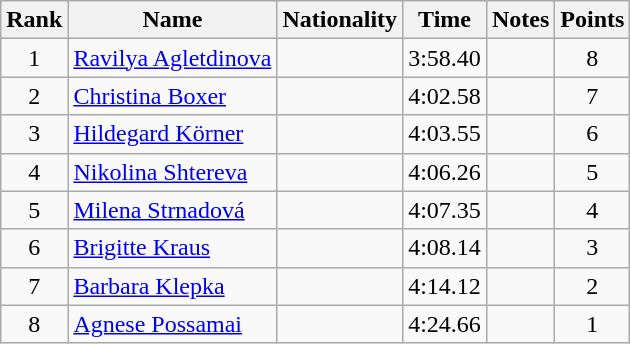<table class="wikitable sortable" style="text-align:center">
<tr>
<th>Rank</th>
<th>Name</th>
<th>Nationality</th>
<th>Time</th>
<th>Notes</th>
<th>Points</th>
</tr>
<tr>
<td>1</td>
<td align=left><a href='#'>Ravilya Agletdinova</a></td>
<td align=left></td>
<td>3:58.40</td>
<td></td>
<td>8</td>
</tr>
<tr>
<td>2</td>
<td align=left><a href='#'>Christina Boxer</a></td>
<td align=left></td>
<td>4:02.58</td>
<td></td>
<td>7</td>
</tr>
<tr>
<td>3</td>
<td align=left><a href='#'>Hildegard Körner</a></td>
<td align=left></td>
<td>4:03.55</td>
<td></td>
<td>6</td>
</tr>
<tr>
<td>4</td>
<td align=left><a href='#'>Nikolina Shtereva</a></td>
<td align=left></td>
<td>4:06.26</td>
<td></td>
<td>5</td>
</tr>
<tr>
<td>5</td>
<td align=left><a href='#'>Milena Strnadová</a></td>
<td align=left></td>
<td>4:07.35</td>
<td></td>
<td>4</td>
</tr>
<tr>
<td>6</td>
<td align=left><a href='#'>Brigitte Kraus</a></td>
<td align=left></td>
<td>4:08.14</td>
<td></td>
<td>3</td>
</tr>
<tr>
<td>7</td>
<td align=left><a href='#'>Barbara Klepka</a></td>
<td align=left></td>
<td>4:14.12</td>
<td></td>
<td>2</td>
</tr>
<tr>
<td>8</td>
<td align=left><a href='#'>Agnese Possamai</a></td>
<td align=left></td>
<td>4:24.66</td>
<td></td>
<td>1</td>
</tr>
</table>
